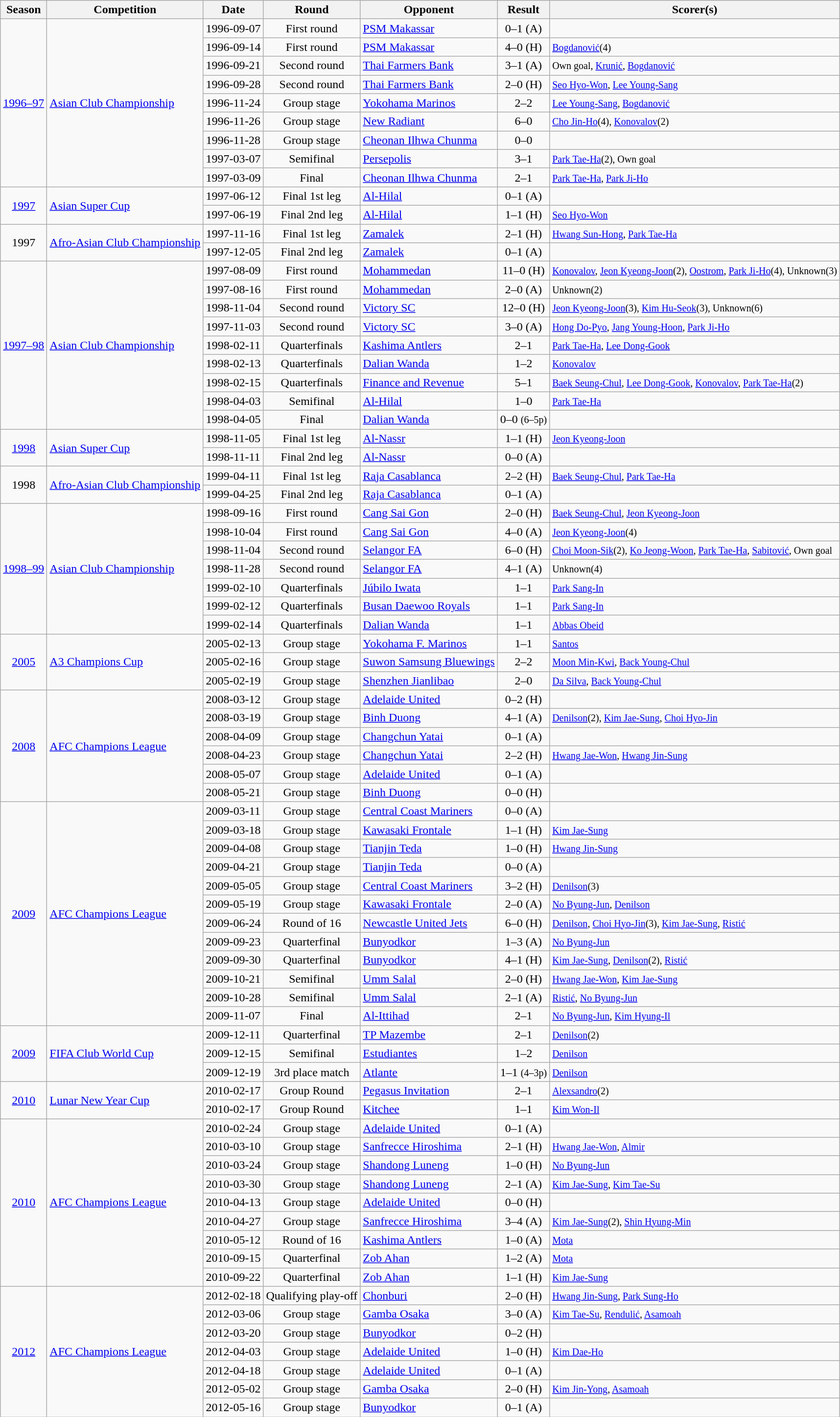<table class="wikitable">
<tr>
<th>Season</th>
<th>Competition</th>
<th>Date</th>
<th>Round</th>
<th>Opponent</th>
<th>Result</th>
<th>Scorer(s)</th>
</tr>
<tr>
<td rowspan="9" align=center><a href='#'>1996–97</a></td>
<td rowspan="9"><a href='#'>Asian Club Championship</a></td>
<td align=center>1996-09-07</td>
<td align=center>First round</td>
<td> <a href='#'>PSM Makassar</a></td>
<td align=center>0–1 (A)</td>
<td></td>
</tr>
<tr>
<td align=center>1996-09-14</td>
<td align=center>First round</td>
<td> <a href='#'>PSM Makassar</a></td>
<td align=center>4–0 (H)</td>
<td><small><a href='#'>Bogdanović</a>(4)</small></td>
</tr>
<tr>
<td align=center>1996-09-21</td>
<td align=center>Second round</td>
<td> <a href='#'>Thai Farmers Bank</a></td>
<td align=center>3–1 (A)</td>
<td><small>Own goal, <a href='#'>Krunić</a>, <a href='#'>Bogdanović</a></small></td>
</tr>
<tr>
<td align=center>1996-09-28</td>
<td align=center>Second round</td>
<td> <a href='#'>Thai Farmers Bank</a></td>
<td align=center>2–0 (H)</td>
<td><small><a href='#'>Seo Hyo-Won</a>, <a href='#'>Lee Young-Sang</a></small></td>
</tr>
<tr>
<td align=center>1996-11-24</td>
<td align=center>Group stage</td>
<td> <a href='#'>Yokohama Marinos</a></td>
<td align=center>2–2</td>
<td><small><a href='#'>Lee Young-Sang</a>, <a href='#'>Bogdanović</a></small></td>
</tr>
<tr>
<td align=center>1996-11-26</td>
<td align=center>Group stage</td>
<td> <a href='#'>New Radiant</a></td>
<td align=center>6–0</td>
<td><small><a href='#'>Cho Jin-Ho</a>(4), <a href='#'>Konovalov</a>(2)</small></td>
</tr>
<tr>
<td align=center>1996-11-28</td>
<td align=center>Group stage</td>
<td> <a href='#'>Cheonan Ilhwa Chunma</a></td>
<td align=center>0–0</td>
<td></td>
</tr>
<tr>
<td align=center>1997-03-07</td>
<td align=center>Semifinal</td>
<td> <a href='#'>Persepolis</a></td>
<td align=center>3–1</td>
<td><small><a href='#'>Park Tae-Ha</a>(2), Own goal</small></td>
</tr>
<tr>
<td align=center>1997-03-09</td>
<td align=center>Final</td>
<td> <a href='#'>Cheonan Ilhwa Chunma</a></td>
<td align=center>2–1</td>
<td><small><a href='#'>Park Tae-Ha</a>, <a href='#'>Park Ji-Ho</a></small></td>
</tr>
<tr>
<td rowspan="2" align=center><a href='#'>1997</a></td>
<td rowspan="2"><a href='#'>Asian Super Cup</a></td>
<td align=center>1997-06-12</td>
<td align=center>Final 1st leg</td>
<td> <a href='#'>Al-Hilal</a></td>
<td align=center>0–1 (A)</td>
<td></td>
</tr>
<tr>
<td align=center>1997-06-19</td>
<td align=center>Final 2nd leg</td>
<td> <a href='#'>Al-Hilal</a></td>
<td align=center>1–1 (H)</td>
<td><small><a href='#'>Seo Hyo-Won</a></small></td>
</tr>
<tr>
<td rowspan="2" align=center>1997</td>
<td rowspan="2"><a href='#'>Afro-Asian Club Championship</a></td>
<td align=center>1997-11-16</td>
<td align=center>Final 1st leg</td>
<td> <a href='#'>Zamalek</a></td>
<td align=center>2–1 (H)</td>
<td><small><a href='#'>Hwang Sun-Hong</a>, <a href='#'>Park Tae-Ha</a></small></td>
</tr>
<tr>
<td align=center>1997-12-05</td>
<td align=center>Final 2nd leg</td>
<td> <a href='#'>Zamalek</a></td>
<td align=center>0–1 (A)</td>
<td></td>
</tr>
<tr>
<td rowspan="9" align=center><a href='#'>1997–98</a></td>
<td rowspan="9"><a href='#'>Asian Club Championship</a></td>
<td align=center>1997-08-09</td>
<td align=center>First round</td>
<td> <a href='#'>Mohammedan</a></td>
<td align=center>11–0 (H)</td>
<td><small><a href='#'>Konovalov</a>, <a href='#'>Jeon Kyeong-Joon</a>(2), <a href='#'>Oostrom</a>, <a href='#'>Park Ji-Ho</a>(4), Unknown(3)</small></td>
</tr>
<tr>
<td align=center>1997-08-16</td>
<td align=center>First round</td>
<td> <a href='#'>Mohammedan</a></td>
<td align=center>2–0 (A)</td>
<td><small>Unknown(2)</small></td>
</tr>
<tr>
<td align=center>1998-11-04</td>
<td align=center>Second round</td>
<td> <a href='#'>Victory SC</a></td>
<td align=center>12–0 (H)</td>
<td><small><a href='#'>Jeon Kyeong-Joon</a>(3), <a href='#'>Kim Hu-Seok</a>(3), Unknown(6)</small></td>
</tr>
<tr>
<td align=center>1997-11-03</td>
<td align=center>Second round</td>
<td> <a href='#'>Victory SC</a></td>
<td align=center>3–0 (A)</td>
<td><small><a href='#'>Hong Do-Pyo</a>, <a href='#'>Jang Young-Hoon</a>, <a href='#'>Park Ji-Ho</a></small></td>
</tr>
<tr>
<td align=center>1998-02-11</td>
<td align=center>Quarterfinals</td>
<td> <a href='#'>Kashima Antlers</a></td>
<td align=center>2–1</td>
<td><small><a href='#'>Park Tae-Ha</a>, <a href='#'>Lee Dong-Gook</a></small></td>
</tr>
<tr>
<td align=center>1998-02-13</td>
<td align=center>Quarterfinals</td>
<td> <a href='#'>Dalian Wanda</a></td>
<td align=center>1–2</td>
<td><small><a href='#'>Konovalov</a></small></td>
</tr>
<tr>
<td align=center>1998-02-15</td>
<td align=center>Quarterfinals</td>
<td> <a href='#'>Finance and Revenue</a></td>
<td align=center>5–1</td>
<td><small><a href='#'>Baek Seung-Chul</a>, <a href='#'>Lee Dong-Gook</a>, <a href='#'>Konovalov</a>, <a href='#'>Park Tae-Ha</a>(2)</small></td>
</tr>
<tr>
<td align=center>1998-04-03</td>
<td align=center>Semifinal</td>
<td> <a href='#'>Al-Hilal</a></td>
<td align=center>1–0</td>
<td><small><a href='#'>Park Tae-Ha</a></small></td>
</tr>
<tr>
<td align=center>1998-04-05</td>
<td align=center>Final</td>
<td> <a href='#'>Dalian Wanda</a></td>
<td align=center>0–0 <small>(6–5p)</small></td>
<td></td>
</tr>
<tr>
<td rowspan="2" align=center><a href='#'>1998</a></td>
<td rowspan="2"><a href='#'>Asian Super Cup</a></td>
<td align=center>1998-11-05</td>
<td align=center>Final 1st leg</td>
<td> <a href='#'>Al-Nassr</a></td>
<td align=center>1–1 (H)</td>
<td><small><a href='#'>Jeon Kyeong-Joon</a></small></td>
</tr>
<tr>
<td align=center>1998-11-11</td>
<td align=center>Final 2nd leg</td>
<td> <a href='#'>Al-Nassr</a></td>
<td align=center>0–0 (A)</td>
<td></td>
</tr>
<tr>
<td rowspan="2" align=center>1998</td>
<td rowspan="2"><a href='#'>Afro-Asian Club Championship</a></td>
<td align=center>1999-04-11</td>
<td align=center>Final 1st leg</td>
<td> <a href='#'>Raja Casablanca</a></td>
<td align=center>2–2 (H)</td>
<td><small><a href='#'>Baek Seung-Chul</a>, <a href='#'>Park Tae-Ha</a></small></td>
</tr>
<tr>
<td align=center>1999-04-25</td>
<td align=center>Final 2nd leg</td>
<td> <a href='#'>Raja Casablanca</a></td>
<td align=center>0–1 (A)</td>
<td></td>
</tr>
<tr>
<td rowspan="7" align=center><a href='#'>1998–99</a></td>
<td rowspan="7"><a href='#'>Asian Club Championship</a></td>
<td align=center>1998-09-16</td>
<td align=center>First round</td>
<td> <a href='#'>Cang Sai Gon</a></td>
<td align=center>2–0 (H)</td>
<td><small><a href='#'>Baek Seung-Chul</a>, <a href='#'>Jeon Kyeong-Joon</a></small></td>
</tr>
<tr>
<td align=center>1998-10-04</td>
<td align=center>First round</td>
<td> <a href='#'>Cang Sai Gon</a></td>
<td align=center>4–0 (A)</td>
<td><small><a href='#'>Jeon Kyeong-Joon</a>(4)</small></td>
</tr>
<tr>
<td align=center>1998-11-04</td>
<td align=center>Second round</td>
<td> <a href='#'>Selangor FA</a></td>
<td align=center>6–0 (H)</td>
<td><small><a href='#'>Choi Moon-Sik</a>(2), <a href='#'>Ko Jeong-Woon</a>, <a href='#'>Park Tae-Ha</a>, <a href='#'>Sabitović</a>, Own goal</small></td>
</tr>
<tr>
<td align=center>1998-11-28</td>
<td align=center>Second round</td>
<td> <a href='#'>Selangor FA</a></td>
<td align=center>4–1 (A)</td>
<td><small>Unknown(4)</small></td>
</tr>
<tr>
<td align=center>1999-02-10</td>
<td align=center>Quarterfinals</td>
<td> <a href='#'>Júbilo Iwata</a></td>
<td align=center>1–1</td>
<td><small><a href='#'>Park Sang-In</a></small></td>
</tr>
<tr>
<td align=center>1999-02-12</td>
<td align=center>Quarterfinals</td>
<td> <a href='#'>Busan Daewoo Royals</a></td>
<td align=center>1–1</td>
<td><small><a href='#'>Park Sang-In</a></small></td>
</tr>
<tr>
<td align=center>1999-02-14</td>
<td align=center>Quarterfinals</td>
<td> <a href='#'>Dalian Wanda</a></td>
<td align=center>1–1</td>
<td><small><a href='#'>Abbas Obeid</a></small></td>
</tr>
<tr>
<td rowspan="3" align=center><a href='#'>2005</a></td>
<td rowspan="3"><a href='#'>A3 Champions Cup</a></td>
<td align=center>2005-02-13</td>
<td align=center>Group stage</td>
<td> <a href='#'>Yokohama F. Marinos</a></td>
<td align=center>1–1</td>
<td><small><a href='#'>Santos</a></small></td>
</tr>
<tr>
<td align=center>2005-02-16</td>
<td align=center>Group stage</td>
<td> <a href='#'>Suwon Samsung Bluewings</a></td>
<td align=center>2–2</td>
<td><small><a href='#'>Moon Min-Kwi</a>, <a href='#'>Back Young-Chul</a></small></td>
</tr>
<tr>
<td align=center>2005-02-19</td>
<td align=center>Group stage</td>
<td> <a href='#'>Shenzhen Jianlibao</a></td>
<td align=center>2–0</td>
<td><small><a href='#'>Da Silva</a>, <a href='#'>Back Young-Chul</a></small></td>
</tr>
<tr>
<td rowspan="6" align=center><a href='#'>2008</a></td>
<td rowspan="6"><a href='#'>AFC Champions League</a></td>
<td align=center>2008-03-12</td>
<td align=center>Group stage</td>
<td> <a href='#'>Adelaide United</a></td>
<td align=center>0–2 (H)</td>
<td></td>
</tr>
<tr>
<td align=center>2008-03-19</td>
<td align=center>Group stage</td>
<td> <a href='#'>Binh Duong</a></td>
<td align=center>4–1 (A)</td>
<td><small><a href='#'>Denilson</a>(2), <a href='#'>Kim Jae-Sung</a>, <a href='#'>Choi Hyo-Jin</a></small></td>
</tr>
<tr>
<td align=center>2008-04-09</td>
<td align=center>Group stage</td>
<td> <a href='#'>Changchun Yatai</a></td>
<td align=center>0–1 (A)</td>
<td></td>
</tr>
<tr>
<td align=center>2008-04-23</td>
<td align=center>Group stage</td>
<td> <a href='#'>Changchun Yatai</a></td>
<td align=center>2–2 (H)</td>
<td><small><a href='#'>Hwang Jae-Won</a>, <a href='#'>Hwang Jin-Sung</a></small></td>
</tr>
<tr>
<td align=center>2008-05-07</td>
<td align=center>Group stage</td>
<td> <a href='#'>Adelaide United</a></td>
<td align=center>0–1 (A)</td>
<td></td>
</tr>
<tr>
<td align=center>2008-05-21</td>
<td align=center>Group stage</td>
<td> <a href='#'>Binh Duong</a></td>
<td align=center>0–0 (H)</td>
<td></td>
</tr>
<tr>
<td rowspan="12" align=center><a href='#'>2009</a></td>
<td rowspan="12"><a href='#'>AFC Champions League</a></td>
<td align=center>2009-03-11</td>
<td align=center>Group stage</td>
<td> <a href='#'>Central Coast Mariners</a></td>
<td align=center>0–0 (A)</td>
<td></td>
</tr>
<tr>
<td align=center>2009-03-18</td>
<td align=center>Group stage</td>
<td> <a href='#'>Kawasaki Frontale</a></td>
<td align=center>1–1 (H)</td>
<td><small><a href='#'>Kim Jae-Sung</a></small></td>
</tr>
<tr>
<td align=center>2009-04-08</td>
<td align=center>Group stage</td>
<td> <a href='#'>Tianjin Teda</a></td>
<td align=center>1–0 (H)</td>
<td><small><a href='#'>Hwang Jin-Sung</a></small></td>
</tr>
<tr>
<td align=center>2009-04-21</td>
<td align=center>Group stage</td>
<td> <a href='#'>Tianjin Teda</a></td>
<td align=center>0–0 (A)</td>
<td></td>
</tr>
<tr>
<td align=center>2009-05-05</td>
<td align=center>Group stage</td>
<td> <a href='#'>Central Coast Mariners</a></td>
<td align=center>3–2 (H)</td>
<td><small><a href='#'>Denilson</a>(3)</small></td>
</tr>
<tr>
<td align=center>2009-05-19</td>
<td align=center>Group stage</td>
<td> <a href='#'>Kawasaki Frontale</a></td>
<td align=center>2–0 (A)</td>
<td><small><a href='#'>No Byung-Jun</a>, <a href='#'>Denilson</a></small></td>
</tr>
<tr>
<td align=center>2009-06-24</td>
<td align=center>Round of 16</td>
<td> <a href='#'>Newcastle United Jets</a></td>
<td align=center>6–0 (H)</td>
<td><small><a href='#'>Denilson</a>, <a href='#'>Choi Hyo-Jin</a>(3), <a href='#'>Kim Jae-Sung</a>, <a href='#'>Ristić</a></small></td>
</tr>
<tr>
<td align=center>2009-09-23</td>
<td align=center>Quarterfinal</td>
<td> <a href='#'>Bunyodkor</a></td>
<td align=center>1–3 (A)</td>
<td><small><a href='#'>No Byung-Jun</a></small></td>
</tr>
<tr>
<td align=center>2009-09-30</td>
<td align=center>Quarterfinal</td>
<td> <a href='#'>Bunyodkor</a></td>
<td align=center>4–1 (H)</td>
<td><small><a href='#'>Kim Jae-Sung</a>, <a href='#'>Denilson</a>(2), <a href='#'>Ristić</a></small></td>
</tr>
<tr>
<td align=center>2009-10-21</td>
<td align=center>Semifinal</td>
<td> <a href='#'>Umm Salal</a></td>
<td align=center>2–0 (H)</td>
<td><small><a href='#'>Hwang Jae-Won</a>, <a href='#'>Kim Jae-Sung</a></small></td>
</tr>
<tr>
<td align=center>2009-10-28</td>
<td align=center>Semifinal</td>
<td> <a href='#'>Umm Salal</a></td>
<td align=center>2–1 (A)</td>
<td><small><a href='#'>Ristić</a>, <a href='#'>No Byung-Jun</a></small></td>
</tr>
<tr>
<td align=center>2009-11-07</td>
<td align=center>Final</td>
<td> <a href='#'>Al-Ittihad</a></td>
<td align=center>2–1</td>
<td><small><a href='#'>No Byung-Jun</a>, <a href='#'>Kim Hyung-Il</a></small></td>
</tr>
<tr>
<td rowspan="3" align=center><a href='#'>2009</a></td>
<td rowspan="3"><a href='#'>FIFA Club World Cup</a></td>
<td align=center>2009-12-11</td>
<td align=center>Quarterfinal</td>
<td> <a href='#'>TP Mazembe</a></td>
<td align=center>2–1</td>
<td><small><a href='#'>Denilson</a>(2)</small></td>
</tr>
<tr>
<td align=center>2009-12-15</td>
<td align=center>Semifinal</td>
<td> <a href='#'>Estudiantes</a></td>
<td align=center>1–2</td>
<td><small><a href='#'>Denilson</a></small></td>
</tr>
<tr>
<td align=center>2009-12-19</td>
<td align=center>3rd place match</td>
<td> <a href='#'>Atlante</a></td>
<td align=center>1–1 <small>(4–3p)</small></td>
<td><small><a href='#'>Denilson</a></small></td>
</tr>
<tr>
<td rowspan="2" align=center><a href='#'>2010</a></td>
<td rowspan="2"><a href='#'>Lunar New Year Cup</a></td>
<td align=center>2010-02-17</td>
<td align=center>Group Round</td>
<td> <a href='#'>Pegasus Invitation</a></td>
<td align=center>2–1</td>
<td><small><a href='#'>Alexsandro</a>(2)</small></td>
</tr>
<tr>
<td align=center>2010-02-17</td>
<td align=center>Group Round</td>
<td> <a href='#'>Kitchee</a></td>
<td align=center>1–1</td>
<td><small><a href='#'>Kim Won-Il</a></small></td>
</tr>
<tr>
<td rowspan="9" align=center><a href='#'>2010</a></td>
<td rowspan="9"><a href='#'>AFC Champions League</a></td>
<td align=center>2010-02-24</td>
<td align=center>Group stage</td>
<td> <a href='#'>Adelaide United</a></td>
<td align=center>0–1 (A)</td>
<td></td>
</tr>
<tr>
<td align=center>2010-03-10</td>
<td align=center>Group stage</td>
<td> <a href='#'>Sanfrecce Hiroshima</a></td>
<td align=center>2–1 (H)</td>
<td><small><a href='#'>Hwang Jae-Won</a>, <a href='#'>Almir</a></small></td>
</tr>
<tr>
<td align=center>2010-03-24</td>
<td align=center>Group stage</td>
<td> <a href='#'>Shandong Luneng</a></td>
<td align=center>1–0 (H)</td>
<td><small><a href='#'>No Byung-Jun</a></small></td>
</tr>
<tr>
<td align=center>2010-03-30</td>
<td align=center>Group stage</td>
<td> <a href='#'>Shandong Luneng</a></td>
<td align=center>2–1 (A)</td>
<td><small><a href='#'>Kim Jae-Sung</a>, <a href='#'>Kim Tae-Su</a></small></td>
</tr>
<tr>
<td align=center>2010-04-13</td>
<td align=center>Group stage</td>
<td> <a href='#'>Adelaide United</a></td>
<td align=center>0–0 (H)</td>
<td></td>
</tr>
<tr>
<td align=center>2010-04-27</td>
<td align=center>Group stage</td>
<td> <a href='#'>Sanfrecce Hiroshima</a></td>
<td align=center>3–4 (A)</td>
<td><small><a href='#'>Kim Jae-Sung</a>(2), <a href='#'>Shin Hyung-Min</a></small></td>
</tr>
<tr>
<td align=center>2010-05-12</td>
<td align=center>Round of 16</td>
<td> <a href='#'>Kashima Antlers</a></td>
<td align=center>1–0 (A)</td>
<td><small><a href='#'>Mota</a></small></td>
</tr>
<tr>
<td align=center>2010-09-15</td>
<td align=center>Quarterfinal</td>
<td> <a href='#'>Zob Ahan</a></td>
<td align=center>1–2 (A)</td>
<td><small><a href='#'>Mota</a></small></td>
</tr>
<tr>
<td align=center>2010-09-22</td>
<td align=center>Quarterfinal</td>
<td> <a href='#'>Zob Ahan</a></td>
<td align=center>1–1 (H)</td>
<td><small><a href='#'>Kim Jae-Sung</a></small></td>
</tr>
<tr>
<td rowspan="7" align=center><a href='#'>2012</a></td>
<td rowspan="7"><a href='#'>AFC Champions League</a></td>
<td align=center>2012-02-18</td>
<td align=center>Qualifying play-off</td>
<td> <a href='#'>Chonburi</a></td>
<td align=center>2–0 (H)</td>
<td><small><a href='#'>Hwang Jin-Sung</a>, <a href='#'>Park Sung-Ho</a></small></td>
</tr>
<tr>
<td align=center>2012-03-06</td>
<td align=center>Group stage</td>
<td> <a href='#'>Gamba Osaka</a></td>
<td align=center>3–0 (A)</td>
<td><small><a href='#'>Kim Tae-Su</a>, <a href='#'>Rendulić</a>, <a href='#'>Asamoah</a></small></td>
</tr>
<tr>
<td align=center>2012-03-20</td>
<td align=center>Group stage</td>
<td> <a href='#'>Bunyodkor</a></td>
<td align=center>0–2 (H)</td>
<td></td>
</tr>
<tr>
<td align=center>2012-04-03</td>
<td align=center>Group stage</td>
<td> <a href='#'>Adelaide United</a></td>
<td align=center>1–0 (H)</td>
<td><small><a href='#'>Kim Dae-Ho</a></small></td>
</tr>
<tr>
<td align=center>2012-04-18</td>
<td align=center>Group stage</td>
<td> <a href='#'>Adelaide United</a></td>
<td align=center>0–1 (A)</td>
<td></td>
</tr>
<tr>
<td align=center>2012-05-02</td>
<td align=center>Group stage</td>
<td> <a href='#'>Gamba Osaka</a></td>
<td align=center>2–0 (H)</td>
<td><small><a href='#'>Kim Jin-Yong</a>, <a href='#'>Asamoah</a></small></td>
</tr>
<tr>
<td align=center>2012-05-16</td>
<td align=center>Group stage</td>
<td> <a href='#'>Bunyodkor</a></td>
<td align=center>0–1 (A)</td>
<td></td>
</tr>
</table>
